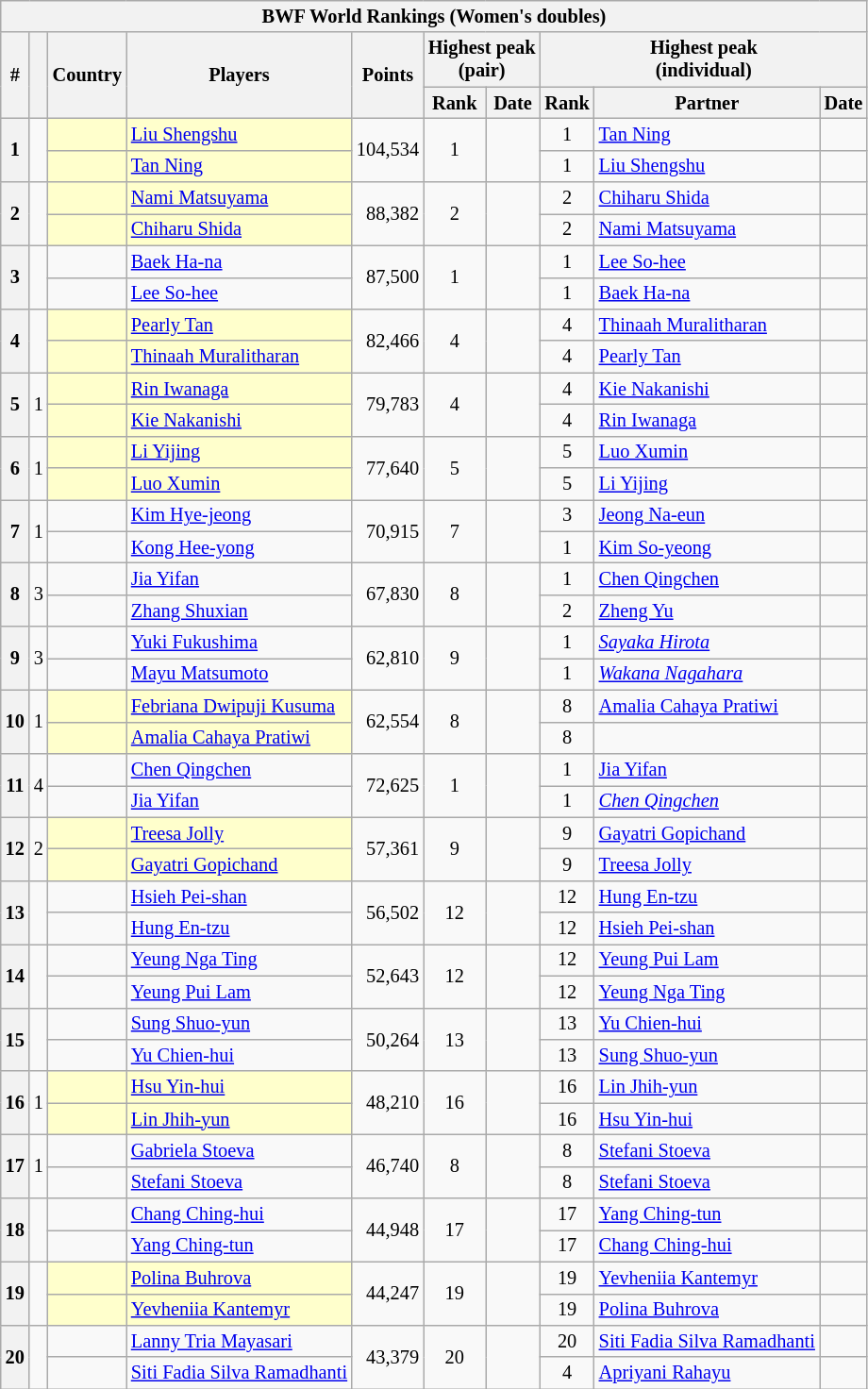<table class="sortable wikitable" style="font-size:85%">
<tr>
<th colspan="10">BWF World Rankings (Women's doubles)<br></th>
</tr>
<tr>
<th rowspan="2">#</th>
<th rowspan="2"></th>
<th rowspan="2">Country</th>
<th rowspan="2">Players</th>
<th rowspan="2">Points</th>
<th colspan="2">Highest peak<br>(pair)</th>
<th colspan="3">Highest peak<br>(individual)</th>
</tr>
<tr>
<th>Rank</th>
<th>Date</th>
<th>Rank</th>
<th>Partner</th>
<th>Date</th>
</tr>
<tr>
<th rowspan="2">1</th>
<td align="center" rowspan="2"></td>
<td bgcolor="#FFFFCC"></td>
<td bgcolor="#FFFFCC"><a href='#'>Liu Shengshu</a></td>
<td align="right" rowspan="2">104,534</td>
<td align="center" rowspan="2">1</td>
<td align="right" rowspan="2"></td>
<td align="center">1</td>
<td> <a href='#'>Tan Ning</a></td>
<td align="right"></td>
</tr>
<tr>
<td bgcolor="#FFFFCC"></td>
<td bgcolor="#FFFFCC"><a href='#'>Tan Ning</a></td>
<td align="center">1</td>
<td> <a href='#'>Liu Shengshu</a></td>
<td align="right"></td>
</tr>
<tr>
<th rowspan="2">2</th>
<td align="center" rowspan="2"></td>
<td bgcolor="#FFFFCC"></td>
<td bgcolor="#FFFFCC"><a href='#'>Nami Matsuyama</a></td>
<td align="right" rowspan="2">88,382</td>
<td align="center" rowspan="2">2</td>
<td align="right" rowspan="2"></td>
<td align="center">2</td>
<td> <a href='#'>Chiharu Shida</a></td>
<td align="right"></td>
</tr>
<tr>
<td bgcolor="#FFFFCC"></td>
<td bgcolor="#FFFFCC"><a href='#'>Chiharu Shida</a></td>
<td align="center">2</td>
<td> <a href='#'>Nami Matsuyama</a></td>
<td align="right"></td>
</tr>
<tr>
<th rowspan="2">3</th>
<td align="center" rowspan="2"></td>
<td></td>
<td><a href='#'>Baek Ha-na</a></td>
<td align="right" rowspan="2">87,500</td>
<td align="center" rowspan="2">1</td>
<td align="right" rowspan="2"></td>
<td align="center">1</td>
<td> <a href='#'>Lee So-hee</a></td>
<td align="right"></td>
</tr>
<tr>
<td></td>
<td><a href='#'>Lee So-hee</a></td>
<td align="center">1</td>
<td> <a href='#'>Baek Ha-na</a></td>
<td align="right"></td>
</tr>
<tr>
<th rowspan="2">4</th>
<td align="center" rowspan="2"></td>
<td bgcolor="#FFFFCC"></td>
<td bgcolor="#FFFFCC"><a href='#'>Pearly Tan</a></td>
<td align="right" rowspan="2">82,466</td>
<td align="center" rowspan="2">4</td>
<td align="right" rowspan="2"></td>
<td align="center">4</td>
<td> <a href='#'>Thinaah Muralitharan</a></td>
<td align="right"></td>
</tr>
<tr>
<td bgcolor="#FFFFCC"></td>
<td bgcolor="#FFFFCC"><a href='#'>Thinaah Muralitharan</a></td>
<td align="center">4</td>
<td> <a href='#'>Pearly Tan</a></td>
<td align="right"></td>
</tr>
<tr>
<th rowspan="2">5</th>
<td align="center" rowspan="2"> 1</td>
<td bgcolor="#FFFFCC"></td>
<td bgcolor="#FFFFCC"><a href='#'>Rin Iwanaga</a></td>
<td align="right" rowspan="2">79,783</td>
<td align="center" rowspan="2">4</td>
<td align="right" rowspan="2"></td>
<td align="center">4</td>
<td> <a href='#'>Kie Nakanishi</a></td>
<td align="right"></td>
</tr>
<tr>
<td bgcolor="#FFFFCC"></td>
<td bgcolor="#FFFFCC"><a href='#'>Kie Nakanishi</a></td>
<td align="center">4</td>
<td> <a href='#'>Rin Iwanaga</a></td>
<td align="right"></td>
</tr>
<tr>
<th rowspan="2">6</th>
<td align="center" rowspan="2"> 1</td>
<td bgcolor="#FFFFCC"></td>
<td bgcolor="#FFFFCC"><a href='#'>Li Yijing</a></td>
<td align="right" rowspan="2">77,640</td>
<td align="center" rowspan="2">5</td>
<td align="right" rowspan="2"></td>
<td align="center">5</td>
<td> <a href='#'>Luo Xumin</a></td>
<td align="right"></td>
</tr>
<tr>
<td bgcolor="#FFFFCC"></td>
<td bgcolor="#FFFFCC"><a href='#'>Luo Xumin</a></td>
<td align="center">5</td>
<td> <a href='#'>Li Yijing</a></td>
<td align="right"></td>
</tr>
<tr>
<th rowspan="2">7</th>
<td align="center" rowspan="2"> 1</td>
<td></td>
<td><a href='#'>Kim Hye-jeong</a></td>
<td align="right" rowspan="2">70,915</td>
<td align="center" rowspan="2">7</td>
<td align="right" rowspan="2"></td>
<td align="center">3</td>
<td> <a href='#'>Jeong Na-eun</a></td>
<td align="right"></td>
</tr>
<tr>
<td></td>
<td><a href='#'>Kong Hee-yong</a></td>
<td align="center">1</td>
<td> <a href='#'>Kim So-yeong</a></td>
<td align="right"></td>
</tr>
<tr>
<th rowspan="2">8</th>
<td align="center" rowspan="2"> 3</td>
<td></td>
<td><a href='#'>Jia Yifan</a></td>
<td align="right" rowspan="2">67,830</td>
<td align="center" rowspan="2">8</td>
<td align="right" rowspan="2"></td>
<td align="center">1</td>
<td> <a href='#'>Chen Qingchen</a></td>
<td align="right"></td>
</tr>
<tr>
<td></td>
<td><a href='#'>Zhang Shuxian</a></td>
<td align="center">2</td>
<td> <a href='#'>Zheng Yu</a></td>
<td align="right"></td>
</tr>
<tr>
<th rowspan="2">9</th>
<td align="center" rowspan="2"> 3</td>
<td></td>
<td><a href='#'>Yuki Fukushima</a></td>
<td align="right" rowspan="2">62,810</td>
<td align="center" rowspan="2">9</td>
<td align="right" rowspan="2"></td>
<td align="center">1</td>
<td><em> <a href='#'>Sayaka Hirota</a></em></td>
<td align="right"></td>
</tr>
<tr>
<td></td>
<td><a href='#'>Mayu Matsumoto</a></td>
<td align="center">1</td>
<td><em> <a href='#'>Wakana Nagahara</a></em></td>
<td align="right"></td>
</tr>
<tr>
<th rowspan="2">10</th>
<td align="center" rowspan="2"> 1</td>
<td bgcolor="#FFFFCC"></td>
<td bgcolor="#FFFFCC"><a href='#'>Febriana Dwipuji Kusuma</a></td>
<td align="right" rowspan="2">62,554</td>
<td align="center" rowspan="2">8</td>
<td align="right" rowspan="2"></td>
<td align="center">8</td>
<td> <a href='#'>Amalia Cahaya Pratiwi</a></td>
<td align="right"></td>
</tr>
<tr>
<td bgcolor="#FFFFCC"></td>
<td bgcolor="#FFFFCC"><a href='#'>Amalia Cahaya Pratiwi</a></td>
<td align="center">8</td>
<td></td>
<td align="right"></td>
</tr>
<tr>
<th rowspan="2">11</th>
<td align="center" rowspan="2"> 4</td>
<td></td>
<td><a href='#'>Chen Qingchen</a></td>
<td align="right" rowspan="2">72,625</td>
<td align="center" rowspan="2">1</td>
<td align="right" rowspan="2"></td>
<td align="center">1</td>
<td> <a href='#'>Jia Yifan</a></td>
<td align="right"></td>
</tr>
<tr>
<td></td>
<td><a href='#'>Jia Yifan</a></td>
<td align="center">1</td>
<td><em> <a href='#'>Chen Qingchen</a></em></td>
<td align="right"></td>
</tr>
<tr>
<th rowspan="2">12</th>
<td align="center" rowspan="2"> 2</td>
<td bgcolor="#FFFFCC"></td>
<td bgcolor="#FFFFCC"><a href='#'>Treesa Jolly</a></td>
<td align="right" rowspan="2">57,361</td>
<td align="center" rowspan="2">9</td>
<td align="right" rowspan="2"></td>
<td align="center">9</td>
<td> <a href='#'>Gayatri Gopichand</a></td>
<td align="right"></td>
</tr>
<tr>
<td bgcolor="#FFFFCC"></td>
<td bgcolor="#FFFFCC"><a href='#'>Gayatri Gopichand</a></td>
<td align="center">9</td>
<td> <a href='#'>Treesa Jolly</a></td>
<td align="right"></td>
</tr>
<tr>
<th rowspan="2">13</th>
<td align="center" rowspan="2"></td>
<td></td>
<td><a href='#'>Hsieh Pei-shan</a></td>
<td align="right" rowspan="2">56,502</td>
<td align="center" rowspan="2">12</td>
<td align="right" rowspan="2"></td>
<td align="center">12</td>
<td> <a href='#'>Hung En-tzu</a></td>
<td align="right"></td>
</tr>
<tr>
<td></td>
<td><a href='#'>Hung En-tzu</a></td>
<td align="center">12</td>
<td> <a href='#'>Hsieh Pei-shan</a></td>
<td align="right"></td>
</tr>
<tr>
<th rowspan="2">14</th>
<td align="center" rowspan="2"></td>
<td></td>
<td><a href='#'>Yeung Nga Ting</a></td>
<td align="right" rowspan="2">52,643</td>
<td align="center" rowspan="2">12</td>
<td align="right" rowspan="2"></td>
<td align="center">12</td>
<td> <a href='#'>Yeung Pui Lam</a></td>
<td align="right"></td>
</tr>
<tr>
<td></td>
<td><a href='#'>Yeung Pui Lam</a></td>
<td align="center">12</td>
<td> <a href='#'>Yeung Nga Ting</a></td>
<td align="right"></td>
</tr>
<tr>
<th rowspan="2">15</th>
<td align="center" rowspan="2"></td>
<td></td>
<td><a href='#'>Sung Shuo-yun</a></td>
<td align="right" rowspan="2">50,264</td>
<td align="center" rowspan="2">13</td>
<td align="right" rowspan="2"></td>
<td align="center">13</td>
<td> <a href='#'>Yu Chien-hui</a></td>
<td align="right"></td>
</tr>
<tr>
<td></td>
<td><a href='#'>Yu Chien-hui</a></td>
<td align="center">13</td>
<td> <a href='#'>Sung Shuo-yun</a></td>
<td align="right"></td>
</tr>
<tr>
<th rowspan="2">16</th>
<td align="center" rowspan="2"> 1</td>
<td bgcolor="#FFFFCC"></td>
<td bgcolor="#FFFFCC"><a href='#'>Hsu Yin-hui</a></td>
<td align="right" rowspan="2">48,210</td>
<td align="center" rowspan="2">16</td>
<td align="right" rowspan="2"></td>
<td align="center">16</td>
<td> <a href='#'>Lin Jhih-yun</a></td>
<td align="right"></td>
</tr>
<tr>
<td bgcolor="#FFFFCC"></td>
<td bgcolor="#FFFFCC"><a href='#'>Lin Jhih-yun</a></td>
<td align="center">16</td>
<td> <a href='#'>Hsu Yin-hui</a></td>
<td align="right"></td>
</tr>
<tr>
<th rowspan="2">17</th>
<td align="center" rowspan="2"> 1</td>
<td></td>
<td><a href='#'>Gabriela Stoeva</a></td>
<td align="right" rowspan="2">46,740</td>
<td align="center" rowspan="2">8</td>
<td align="right" rowspan="2"></td>
<td align="center">8</td>
<td> <a href='#'>Stefani Stoeva</a></td>
<td align="right"></td>
</tr>
<tr>
<td></td>
<td><a href='#'>Stefani Stoeva</a></td>
<td align="center">8</td>
<td> <a href='#'>Stefani Stoeva</a></td>
<td align="right"></td>
</tr>
<tr>
<th rowspan="2">18</th>
<td align="center" rowspan="2"></td>
<td></td>
<td><a href='#'>Chang Ching-hui</a></td>
<td align="right" rowspan="2">44,948</td>
<td align="center" rowspan="2">17</td>
<td align="right" rowspan="2"></td>
<td align="center">17</td>
<td> <a href='#'>Yang Ching-tun</a></td>
<td align="right"></td>
</tr>
<tr>
<td></td>
<td><a href='#'>Yang Ching-tun</a></td>
<td align="center">17</td>
<td> <a href='#'>Chang Ching-hui</a></td>
<td align="right"></td>
</tr>
<tr>
<th rowspan="2">19</th>
<td align="center" rowspan="2"></td>
<td bgcolor="#FFFFCC"></td>
<td bgcolor="#FFFFCC"><a href='#'>Polina Buhrova</a></td>
<td align="right" rowspan="2">44,247</td>
<td align="center" rowspan="2">19</td>
<td align="right" rowspan="2"></td>
<td align="center">19</td>
<td> <a href='#'>Yevheniia Kantemyr</a></td>
<td align="right"></td>
</tr>
<tr>
<td bgcolor="#FFFFCC"></td>
<td bgcolor="#FFFFCC"><a href='#'>Yevheniia Kantemyr</a></td>
<td align="center">19</td>
<td> <a href='#'>Polina Buhrova</a></td>
<td align="right"></td>
</tr>
<tr>
<th rowspan="2">20</th>
<td align="center" rowspan="2"></td>
<td></td>
<td><a href='#'>Lanny Tria Mayasari</a></td>
<td align="right" rowspan="2">43,379</td>
<td align="center" rowspan="2">20</td>
<td align="right" rowspan="2"></td>
<td align="center">20</td>
<td> <a href='#'>Siti Fadia Silva Ramadhanti</a></td>
<td align="right"></td>
</tr>
<tr>
<td></td>
<td><a href='#'>Siti Fadia Silva Ramadhanti</a></td>
<td align="center">4</td>
<td> <a href='#'>Apriyani Rahayu</a></td>
<td align="right"></td>
</tr>
</table>
